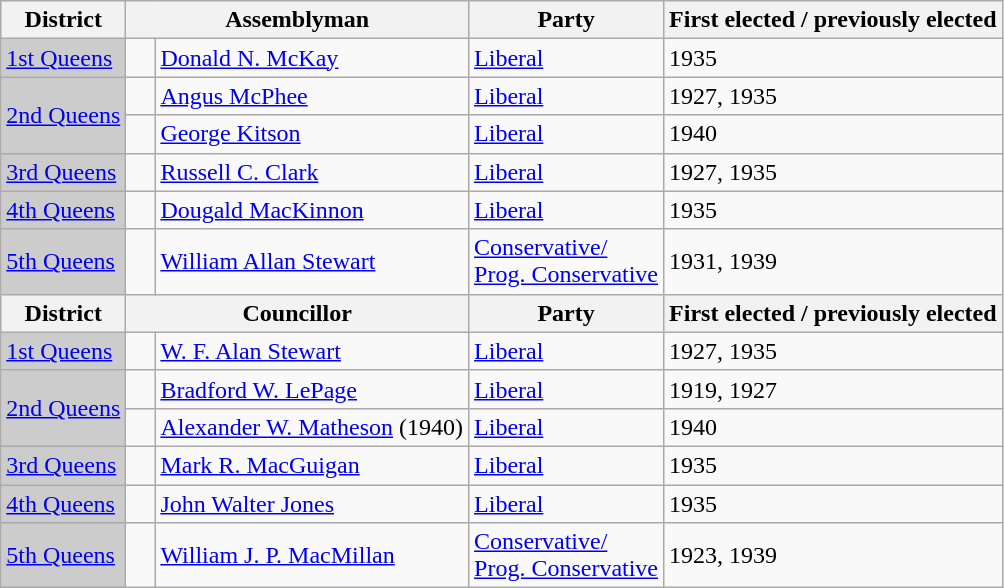<table class="wikitable sortable">
<tr>
<th>District</th>
<th colspan="2">Assemblyman</th>
<th>Party</th>
<th>First elected / previously elected</th>
</tr>
<tr>
<td bgcolor="CCCCCC"><a href='#'>1st Queens</a></td>
<td>   </td>
<td><a href='#'>Donald N. McKay</a></td>
<td><a href='#'>Liberal</a></td>
<td>1935</td>
</tr>
<tr>
<td rowspan=2 bgcolor="CCCCCC"><a href='#'>2nd Queens</a></td>
<td>   </td>
<td><a href='#'>Angus McPhee</a></td>
<td><a href='#'>Liberal</a></td>
<td>1927, 1935</td>
</tr>
<tr>
<td> </td>
<td><a href='#'>George Kitson</a></td>
<td><a href='#'>Liberal</a></td>
<td>1940</td>
</tr>
<tr>
<td bgcolor="CCCCCC"><a href='#'>3rd Queens</a></td>
<td>   </td>
<td><a href='#'>Russell C. Clark</a></td>
<td><a href='#'>Liberal</a></td>
<td>1927, 1935</td>
</tr>
<tr>
<td bgcolor="CCCCCC"><a href='#'>4th Queens</a></td>
<td>   </td>
<td><a href='#'>Dougald MacKinnon</a></td>
<td><a href='#'>Liberal</a></td>
<td>1935</td>
</tr>
<tr>
<td bgcolor="CCCCCC"><a href='#'>5th Queens</a></td>
<td>   </td>
<td><a href='#'>William Allan Stewart</a></td>
<td><a href='#'>Conservative/<br>Prog. Conservative</a></td>
<td>1931, 1939</td>
</tr>
<tr>
<th>District</th>
<th colspan="2">Councillor</th>
<th>Party</th>
<th>First elected / previously elected</th>
</tr>
<tr>
<td bgcolor="CCCCCC"><a href='#'>1st Queens</a></td>
<td>   </td>
<td><a href='#'>W. F. Alan Stewart</a></td>
<td><a href='#'>Liberal</a></td>
<td>1927, 1935</td>
</tr>
<tr>
<td rowspan=2 bgcolor="CCCCCC"><a href='#'>2nd Queens</a></td>
<td>   </td>
<td><a href='#'>Bradford W. LePage</a></td>
<td><a href='#'>Liberal</a></td>
<td>1919, 1927</td>
</tr>
<tr>
<td> </td>
<td><a href='#'>Alexander W. Matheson</a> (1940)</td>
<td><a href='#'>Liberal</a></td>
<td>1940</td>
</tr>
<tr>
<td bgcolor="CCCCCC"><a href='#'>3rd Queens</a></td>
<td>   </td>
<td><a href='#'>Mark R. MacGuigan</a></td>
<td><a href='#'>Liberal</a></td>
<td>1935</td>
</tr>
<tr>
<td bgcolor="CCCCCC"><a href='#'>4th Queens</a></td>
<td>   </td>
<td><a href='#'>John Walter Jones</a></td>
<td><a href='#'>Liberal</a></td>
<td>1935</td>
</tr>
<tr>
<td bgcolor="CCCCCC"><a href='#'>5th Queens</a></td>
<td>   </td>
<td><a href='#'>William J. P. MacMillan</a></td>
<td><a href='#'>Conservative/<br>Prog. Conservative</a></td>
<td>1923, 1939</td>
</tr>
</table>
